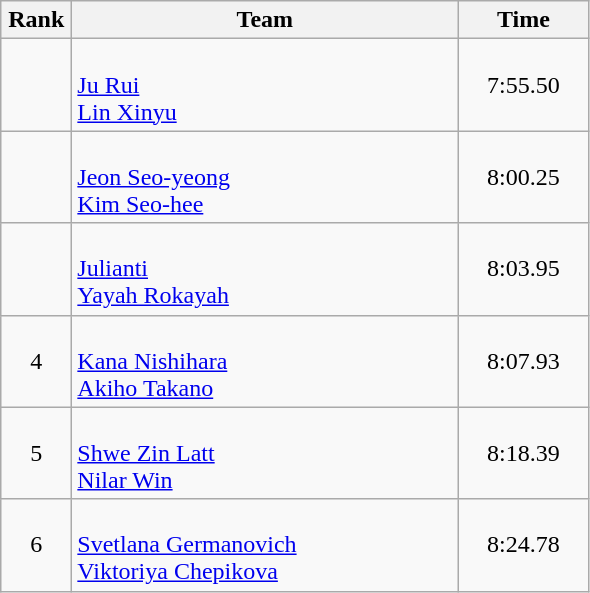<table class=wikitable style="text-align:center">
<tr>
<th width=40>Rank</th>
<th width=250>Team</th>
<th width=80>Time</th>
</tr>
<tr>
<td></td>
<td align=left><br><a href='#'>Ju Rui</a><br><a href='#'>Lin Xinyu</a></td>
<td>7:55.50</td>
</tr>
<tr>
<td></td>
<td align=left><br><a href='#'>Jeon Seo-yeong</a><br><a href='#'>Kim Seo-hee</a></td>
<td>8:00.25</td>
</tr>
<tr>
<td></td>
<td align=left><br><a href='#'>Julianti</a><br><a href='#'>Yayah Rokayah</a></td>
<td>8:03.95</td>
</tr>
<tr>
<td>4</td>
<td align=left><br><a href='#'>Kana Nishihara</a><br><a href='#'>Akiho Takano</a></td>
<td>8:07.93</td>
</tr>
<tr>
<td>5</td>
<td align=left><br><a href='#'>Shwe Zin Latt</a><br><a href='#'>Nilar Win</a></td>
<td>8:18.39</td>
</tr>
<tr>
<td>6</td>
<td align=left><br><a href='#'>Svetlana Germanovich</a><br><a href='#'>Viktoriya Chepikova</a></td>
<td>8:24.78</td>
</tr>
</table>
